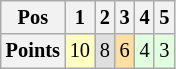<table class="wikitable" style="font-size: 85%;">
<tr>
<th>Pos</th>
<th>1</th>
<th>2</th>
<th>3</th>
<th>4</th>
<th>5</th>
</tr>
<tr align="center">
<th>Points</th>
<td style="background:#FFFFBF;">10</td>
<td style="background:#DFDFDF;">8</td>
<td style="background:#FFDF9F;">6</td>
<td style="background:#DFFFDF;">4</td>
<td style="background:#DFFFDF;">3</td>
</tr>
</table>
